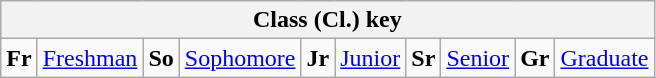<table class="wikitable">
<tr>
<th colspan=10>Class (Cl.) key</th>
</tr>
<tr>
<td><strong>Fr</strong></td>
<td><a href='#'>Freshman</a></td>
<td><strong>So</strong></td>
<td><a href='#'>Sophomore</a></td>
<td><strong>Jr</strong></td>
<td><a href='#'>Junior</a></td>
<td><strong>Sr</strong></td>
<td><a href='#'>Senior</a></td>
<td><strong>Gr</strong></td>
<td><a href='#'>Graduate</a></td>
</tr>
</table>
